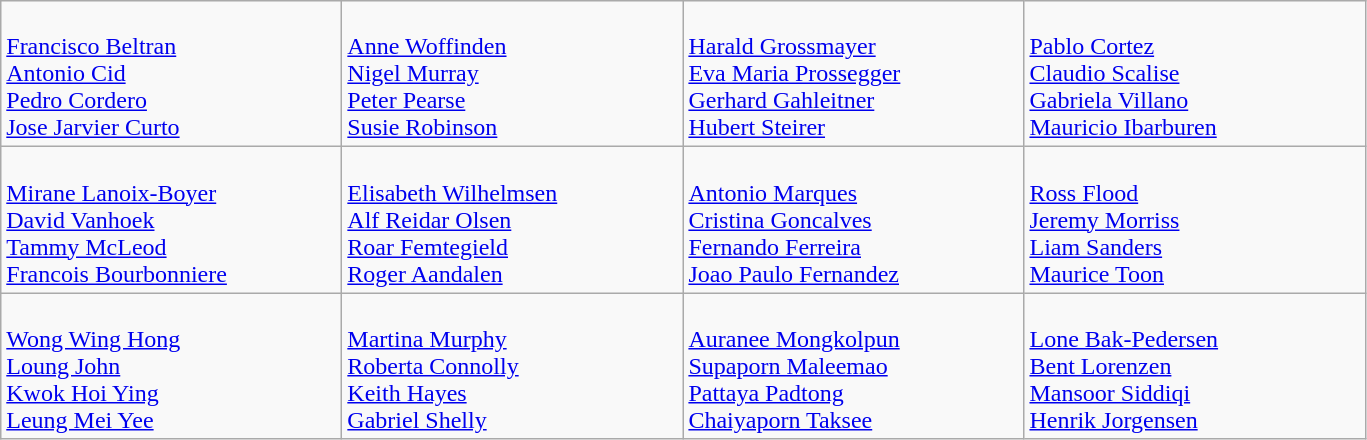<table class="wikitable">
<tr>
<td style="vertical-align:top; width:220px"><br><a href='#'>Francisco Beltran</a><br><a href='#'>Antonio Cid</a><br><a href='#'>Pedro Cordero</a><br><a href='#'>Jose Jarvier Curto</a></td>
<td style="vertical-align:top; width:220px"><br><a href='#'>Anne Woffinden</a><br><a href='#'>Nigel Murray</a><br><a href='#'>Peter Pearse</a><br><a href='#'>Susie Robinson</a></td>
<td style="vertical-align:top; width:220px"><br><a href='#'>Harald Grossmayer</a><br><a href='#'>Eva Maria Prossegger</a><br><a href='#'>Gerhard Gahleitner</a><br><a href='#'>Hubert Steirer</a></td>
<td style="vertical-align:top; width:220px"><br><a href='#'>Pablo Cortez</a><br><a href='#'>Claudio Scalise</a><br><a href='#'>Gabriela Villano</a><br><a href='#'>Mauricio Ibarburen</a></td>
</tr>
<tr>
<td style="vertical-align:top; width:220px"><br><a href='#'>Mirane Lanoix-Boyer</a><br><a href='#'>David Vanhoek</a><br><a href='#'>Tammy McLeod</a><br><a href='#'>Francois Bourbonniere</a></td>
<td style="vertical-align:top; width:220px"><br><a href='#'>Elisabeth Wilhelmsen</a><br><a href='#'>Alf Reidar Olsen</a><br><a href='#'>Roar Femtegield</a><br><a href='#'>Roger Aandalen</a></td>
<td style="vertical-align:top; width:220px"><br><a href='#'>Antonio Marques</a><br><a href='#'>Cristina Goncalves</a><br><a href='#'>Fernando Ferreira</a><br><a href='#'>Joao Paulo Fernandez</a></td>
<td style="vertical-align:top; width:220px"><br><a href='#'>Ross Flood</a><br><a href='#'>Jeremy Morriss</a><br><a href='#'>Liam Sanders</a><br><a href='#'>Maurice Toon</a></td>
</tr>
<tr>
<td style="vertical-align:top; width:220px"><br><a href='#'>Wong Wing Hong</a><br><a href='#'>Loung John</a><br><a href='#'>Kwok Hoi Ying</a><br><a href='#'>Leung Mei Yee</a></td>
<td style="vertical-align:top; width:220px"><br><a href='#'>Martina Murphy</a><br><a href='#'>Roberta Connolly</a><br><a href='#'>Keith Hayes</a><br><a href='#'>Gabriel Shelly</a></td>
<td style="vertical-align:top; width:220px"><br><a href='#'>Auranee Mongkolpun</a><br><a href='#'>Supaporn Maleemao</a><br><a href='#'>Pattaya Padtong</a><br><a href='#'>Chaiyaporn Taksee</a></td>
<td style="vertical-align:top; width:220px"><br><a href='#'>Lone Bak-Pedersen</a><br><a href='#'>Bent Lorenzen</a><br><a href='#'>Mansoor Siddiqi</a><br><a href='#'>Henrik Jorgensen</a></td>
</tr>
</table>
